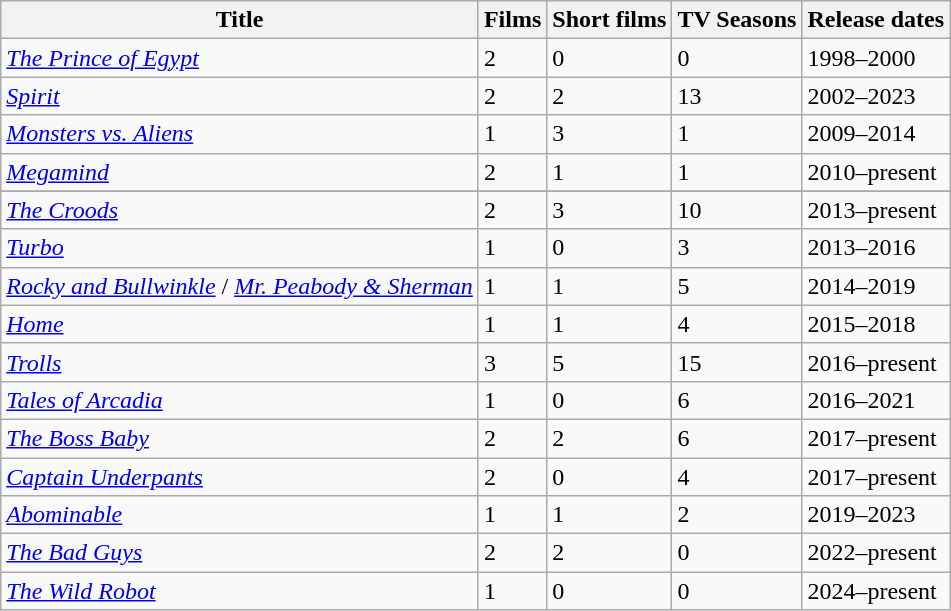<table class=wikitable sortable>
<tr>
<th>Title</th>
<th>Films</th>
<th>Short films</th>
<th>TV Seasons</th>
<th>Release dates</th>
</tr>
<tr>
<td><em><a href='#'>The Prince of Egypt</a></em></td>
<td>2</td>
<td>0</td>
<td>0</td>
<td>1998–2000</td>
</tr>
<tr>
<td><em><a href='#'>Spirit</a></em></td>
<td>2</td>
<td>2</td>
<td>13</td>
<td>2002–2023</td>
</tr>
<tr>
<td><em><a href='#'>Monsters vs. Aliens</a></em></td>
<td>1</td>
<td>3</td>
<td>1</td>
<td>2009–2014</td>
</tr>
<tr>
<td><em><a href='#'>Megamind</a></em></td>
<td>2</td>
<td>1</td>
<td>1</td>
<td>2010–present</td>
</tr>
<tr>
</tr>
<tr>
<td><em><a href='#'>The Croods</a></em></td>
<td>2</td>
<td>3</td>
<td>10</td>
<td>2013–present</td>
</tr>
<tr>
<td><em><a href='#'>Turbo</a></em></td>
<td>1</td>
<td>0</td>
<td>3</td>
<td>2013–2016</td>
</tr>
<tr>
<td><em><a href='#'>Rocky and Bullwinkle</a></em> / <em><a href='#'>Mr. Peabody & Sherman</a></em></td>
<td>1</td>
<td>1</td>
<td>5</td>
<td>2014–2019</td>
</tr>
<tr>
<td><em><a href='#'>Home</a></em></td>
<td>1</td>
<td>1</td>
<td>4</td>
<td>2015–2018</td>
</tr>
<tr>
<td><em><a href='#'>Trolls</a></em></td>
<td>3</td>
<td>5</td>
<td>15</td>
<td>2016–present</td>
</tr>
<tr>
<td><em><a href='#'>Tales of Arcadia</a></em></td>
<td>1</td>
<td>0</td>
<td>6</td>
<td>2016–2021</td>
</tr>
<tr>
<td><em><a href='#'>The Boss Baby</a></em></td>
<td>2</td>
<td>2</td>
<td>6</td>
<td>2017–present</td>
</tr>
<tr>
<td><em><a href='#'>Captain Underpants</a></em></td>
<td>2</td>
<td>0</td>
<td>4</td>
<td>2017–present</td>
</tr>
<tr>
<td><em><a href='#'>Abominable</a></em></td>
<td>1</td>
<td>1</td>
<td>2</td>
<td>2019–2023</td>
</tr>
<tr>
<td><em><a href='#'>The Bad Guys</a></em></td>
<td>2</td>
<td>2</td>
<td>0</td>
<td>2022–present</td>
</tr>
<tr>
<td><em><a href='#'>The Wild Robot</a></em></td>
<td>1</td>
<td>0</td>
<td>0</td>
<td>2024–present</td>
</tr>
</table>
